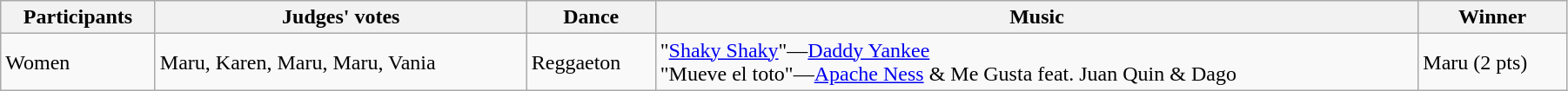<table class="wikitable" style="width:95%;">
<tr>
<th>Participants</th>
<th>Judges' votes</th>
<th>Dance</th>
<th>Music</th>
<th>Winner</th>
</tr>
<tr>
<td>Women</td>
<td>Maru, Karen, Maru, Maru, Vania</td>
<td>Reggaeton</td>
<td>"<a href='#'>Shaky Shaky</a>"—<a href='#'>Daddy Yankee</a><br>"Mueve el toto"—<a href='#'>Apache Ness</a> & Me Gusta feat. Juan Quin & Dago</td>
<td>Maru (2 pts)</td>
</tr>
</table>
